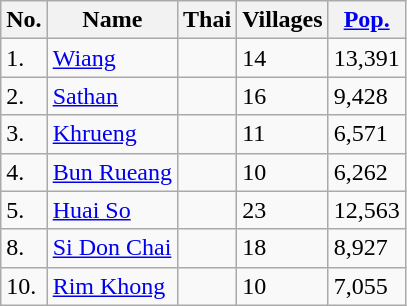<table class="wikitable sortable">
<tr>
<th>No.</th>
<th>Name</th>
<th>Thai</th>
<th>Villages</th>
<th><a href='#'>Pop.</a></th>
</tr>
<tr>
<td>1.</td>
<td><a href='#'>Wiang</a></td>
<td></td>
<td>14</td>
<td>13,391</td>
</tr>
<tr>
<td>2.</td>
<td><a href='#'>Sathan</a></td>
<td></td>
<td>16</td>
<td>9,428</td>
</tr>
<tr>
<td>3.</td>
<td><a href='#'>Khrueng</a></td>
<td></td>
<td>11</td>
<td>6,571</td>
</tr>
<tr>
<td>4.</td>
<td><a href='#'>Bun Rueang</a></td>
<td></td>
<td>10</td>
<td>6,262</td>
</tr>
<tr>
<td>5.</td>
<td><a href='#'>Huai So</a></td>
<td></td>
<td>23</td>
<td>12,563</td>
</tr>
<tr>
<td>8.</td>
<td><a href='#'>Si Don Chai</a></td>
<td></td>
<td>18</td>
<td>8,927</td>
</tr>
<tr>
<td>10.</td>
<td><a href='#'>Rim Khong</a></td>
<td></td>
<td>10</td>
<td>7,055</td>
</tr>
</table>
